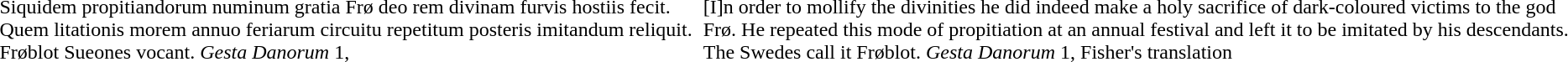<table>
<tr>
<td><br>Siquidem propitiandorum numinum gratia Frø deo rem divinam furvis hostiis fecit. Quem litationis morem annuo feriarum circuitu repetitum posteris imitandum reliquit. Frøblot Sueones vocant. <em>Gesta Danorum</em> 1, </td>
<td><br>[I]n order to mollify the divinities he did indeed make a holy sacrifice of dark-coloured victims to the god Frø. He repeated this mode of propitiation at an annual festival and left it to be imitated by his descendants. The Swedes call it Frøblot. <em>Gesta Danorum</em> 1, Fisher's translation</td>
<td></td>
</tr>
</table>
